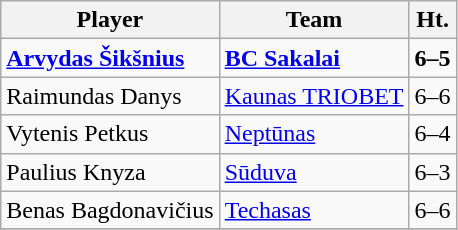<table class="wikitable">
<tr>
<th>Player</th>
<th>Team</th>
<th>Ht.</th>
</tr>
<tr>
<td> <strong><a href='#'>Arvydas Šikšnius</a></strong></td>
<td><strong><a href='#'>BC Sakalai</a></strong></td>
<td><strong>6–5</strong></td>
</tr>
<tr>
<td> Raimundas Danys</td>
<td><a href='#'>Kaunas TRIOBET</a></td>
<td>6–6</td>
</tr>
<tr>
<td> Vytenis Petkus</td>
<td><a href='#'>Neptūnas</a></td>
<td>6–4</td>
</tr>
<tr>
<td> Paulius Knyza</td>
<td><a href='#'>Sūduva</a></td>
<td>6–3</td>
</tr>
<tr>
<td> Benas Bagdonavičius</td>
<td><a href='#'>Techasas</a></td>
<td>6–6</td>
</tr>
<tr>
</tr>
</table>
